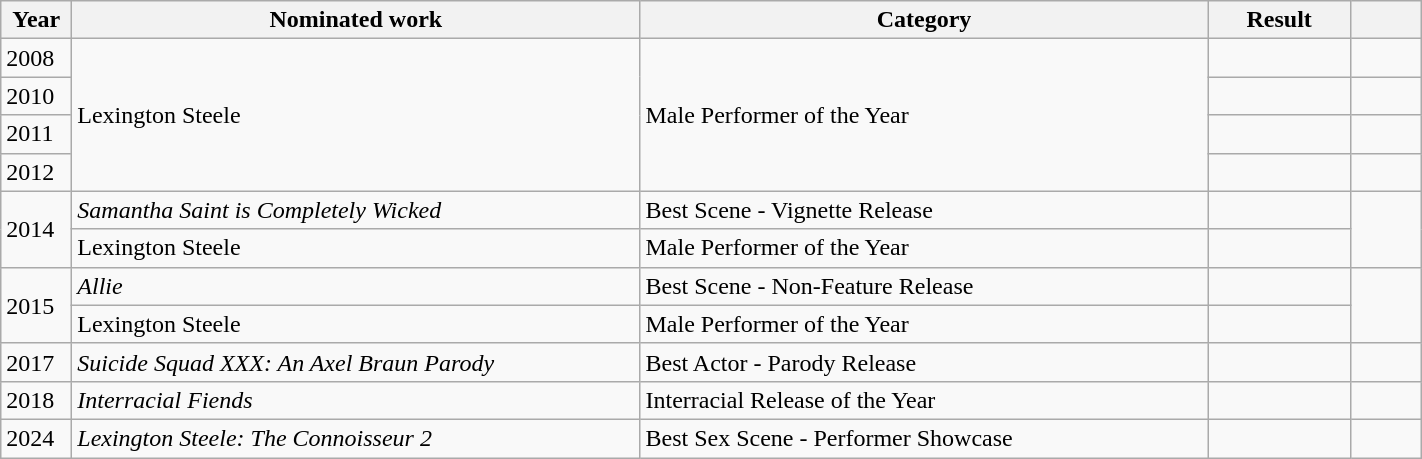<table class="wikitable" style="width:75%;">
<tr>
<th width=5%>Year</th>
<th style="width:40%;">Nominated work</th>
<th style="width:40%;">Category</th>
<th style="width:10%;">Result</th>
<th width=5%></th>
</tr>
<tr>
<td>2008</td>
<td rowspan="4">Lexington Steele</td>
<td rowspan="4">Male Performer of the Year</td>
<td></td>
<td style="text-align:center;"></td>
</tr>
<tr>
<td>2010</td>
<td></td>
<td style="text-align:center;"></td>
</tr>
<tr>
<td>2011</td>
<td></td>
<td style="text-align:center;"></td>
</tr>
<tr>
<td>2012</td>
<td></td>
<td style="text-align:center;"></td>
</tr>
<tr>
<td rowspan="2">2014</td>
<td><em>Samantha Saint is Completely Wicked</em></td>
<td>Best Scene - Vignette Release</td>
<td></td>
<td style="text-align:center;" rowspan="2"></td>
</tr>
<tr>
<td>Lexington Steele</td>
<td>Male Performer of the Year</td>
<td></td>
</tr>
<tr>
<td rowspan="2">2015</td>
<td><em>Allie</em></td>
<td>Best Scene - Non-Feature Release</td>
<td></td>
<td style="text-align:center;" rowspan="2"></td>
</tr>
<tr>
<td>Lexington Steele</td>
<td>Male Performer of the Year</td>
<td></td>
</tr>
<tr>
<td>2017</td>
<td><em>Suicide Squad XXX: An Axel Braun Parody</em></td>
<td>Best Actor - Parody Release</td>
<td></td>
<td style="text-align:center;"></td>
</tr>
<tr>
<td>2018</td>
<td><em>Interracial Fiends</em></td>
<td>Interracial Release of the Year</td>
<td></td>
<td style="text-align:center;"></td>
</tr>
<tr>
<td>2024</td>
<td><em>Lexington Steele: The Connoisseur 2</em></td>
<td>Best Sex Scene - Performer Showcase</td>
<td></td>
<td style="text-align:center;"></td>
</tr>
</table>
